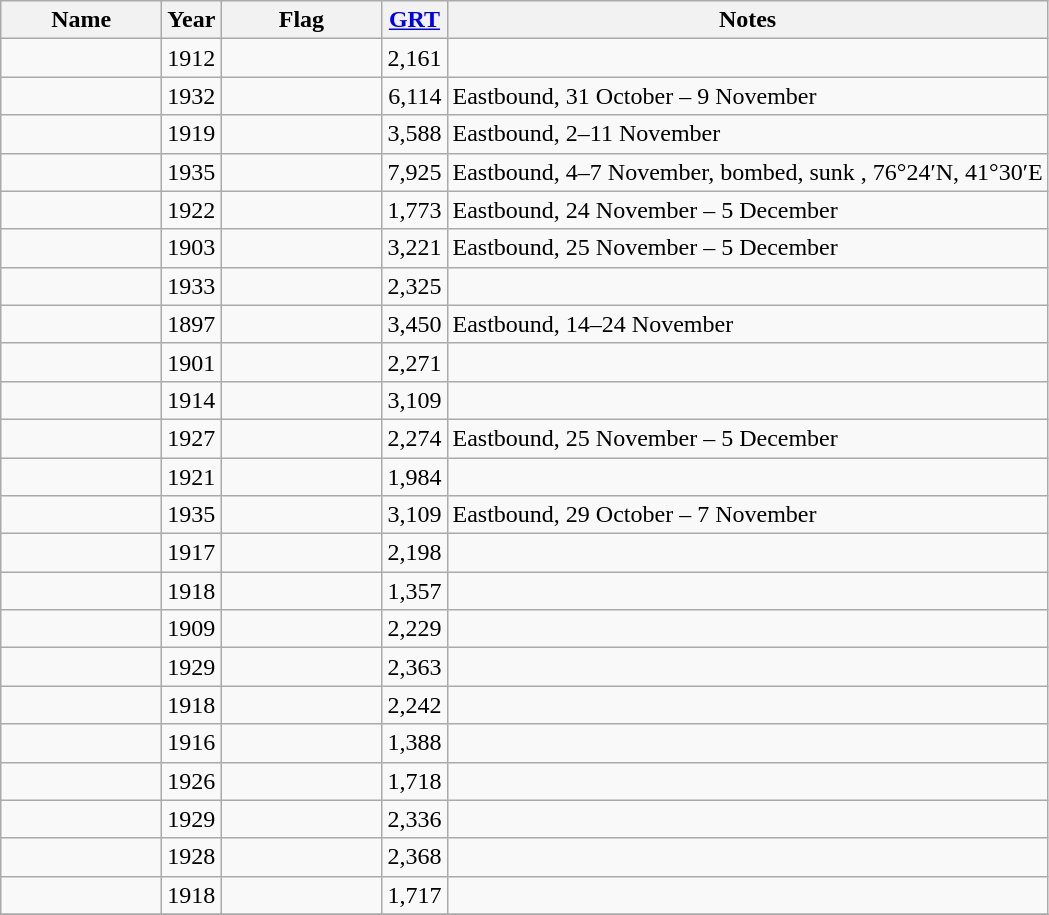<table class="wikitable sortable">
<tr>
<th scope="col" width="100px">Name</th>
<th scope="col" width="25px">Year</th>
<th scope="col" width="100px">Flag</th>
<th scope="col" width="25px"><a href='#'>GRT</a></th>
<th>Notes</th>
</tr>
<tr>
<td align="left"></td>
<td align="left">1912</td>
<td align="left"></td>
<td align="right">2,161</td>
<td align="left"></td>
</tr>
<tr>
<td align="left"></td>
<td align="left">1932</td>
<td align="left"></td>
<td align="right">6,114</td>
<td align="left">Eastbound, 31 October – 9 November</td>
</tr>
<tr>
<td align="left"></td>
<td align="left">1919</td>
<td align="left"></td>
<td align="right">3,588</td>
<td align="left">Eastbound, 2–11 November</td>
</tr>
<tr>
<td align="left"></td>
<td align="left">1935</td>
<td align="left"></td>
<td align="right">7,925</td>
<td align="left">Eastbound, 4–7 November, bombed, sunk , 76°24′N, 41°30′E</td>
</tr>
<tr>
<td align="left"></td>
<td align="left">1922</td>
<td align="left"></td>
<td align="right">1,773</td>
<td align="left">Eastbound, 24 November – 5 December</td>
</tr>
<tr>
<td align="left"></td>
<td align="left">1903</td>
<td align="left"></td>
<td align="right">3,221</td>
<td align="left">Eastbound, 25 November – 5 December</td>
</tr>
<tr>
<td align="left"></td>
<td align="left">1933</td>
<td align="left"></td>
<td align="right">2,325</td>
<td align="left"></td>
</tr>
<tr>
<td align="left"></td>
<td align="left">1897</td>
<td align="left"></td>
<td align="right">3,450</td>
<td align="left">Eastbound, 14–24 November</td>
</tr>
<tr>
<td align="left"></td>
<td align="left">1901</td>
<td align="left"></td>
<td align="right">2,271</td>
<td align="left"></td>
</tr>
<tr>
<td align="left"></td>
<td align="left">1914</td>
<td align="left"></td>
<td align="right">3,109</td>
<td align="left"></td>
</tr>
<tr>
<td align="left"></td>
<td align="left">1927</td>
<td align="left"></td>
<td align="right">2,274</td>
<td align="left">Eastbound, 25 November – 5 December</td>
</tr>
<tr>
<td align="left"></td>
<td align="left">1921</td>
<td align="left"></td>
<td align="right">1,984</td>
<td align="left"></td>
</tr>
<tr>
<td align="left"></td>
<td align="left">1935</td>
<td align="left"></td>
<td align="right">3,109</td>
<td align="left">Eastbound, 29 October – 7 November</td>
</tr>
<tr>
<td align="left"></td>
<td align="left">1917</td>
<td align="left"></td>
<td align="right">2,198</td>
<td align="left"></td>
</tr>
<tr>
<td align="left"></td>
<td align="left">1918</td>
<td align="left"></td>
<td align="right">1,357</td>
<td align="left"></td>
</tr>
<tr>
<td align="left"></td>
<td align="left">1909</td>
<td align="left"></td>
<td align="right">2,229</td>
<td align="left"></td>
</tr>
<tr>
<td align="left"></td>
<td align="left">1929</td>
<td align="left"></td>
<td align="right">2,363</td>
<td align="left"></td>
</tr>
<tr>
<td align="left"></td>
<td align="left">1918</td>
<td align="left"></td>
<td align="right">2,242</td>
<td align="left"></td>
</tr>
<tr>
<td align="left"></td>
<td align="left">1916</td>
<td align="left"></td>
<td align="right">1,388</td>
<td align="left"></td>
</tr>
<tr>
<td align="left"></td>
<td align="left">1926</td>
<td align="left"></td>
<td align="right">1,718</td>
<td align="left"></td>
</tr>
<tr>
<td align="left"></td>
<td align="left">1929</td>
<td align="left"></td>
<td align="right">2,336</td>
<td align="left"></td>
</tr>
<tr>
<td align="left"></td>
<td align="left">1928</td>
<td align="left"></td>
<td align="right">2,368</td>
<td align="left"></td>
</tr>
<tr>
<td align="left"></td>
<td align="left">1918</td>
<td align="left"></td>
<td align="right">1,717</td>
<td align="left"></td>
</tr>
<tr>
</tr>
</table>
